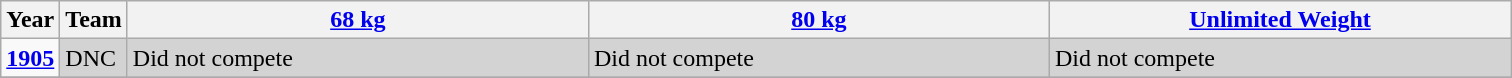<table class="wikitable sortable" style="font-size: 100%">
<tr>
<th>Year</th>
<th>Team</th>
<th width=300><a href='#'>68 kg</a></th>
<th width=300><a href='#'>80 kg</a></th>
<th width=300><a href='#'>Unlimited Weight</a></th>
</tr>
<tr>
<td><strong><a href='#'>1905</a></strong></td>
<td bgcolor="lightgray">DNC</td>
<td bgcolor="lightgray">Did not compete</td>
<td bgcolor="lightgray">Did not compete</td>
<td bgcolor="lightgray">Did not compete</td>
</tr>
<tr>
</tr>
</table>
